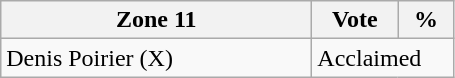<table class="wikitable">
<tr>
<th bgcolor="#DDDDFF" width="200px">Zone 11</th>
<th bgcolor="#DDDDFF" width="50px">Vote</th>
<th bgcolor="#DDDDFF" width="30px">%</th>
</tr>
<tr>
<td>Denis Poirier (X)</td>
<td colspan="2">Acclaimed</td>
</tr>
</table>
